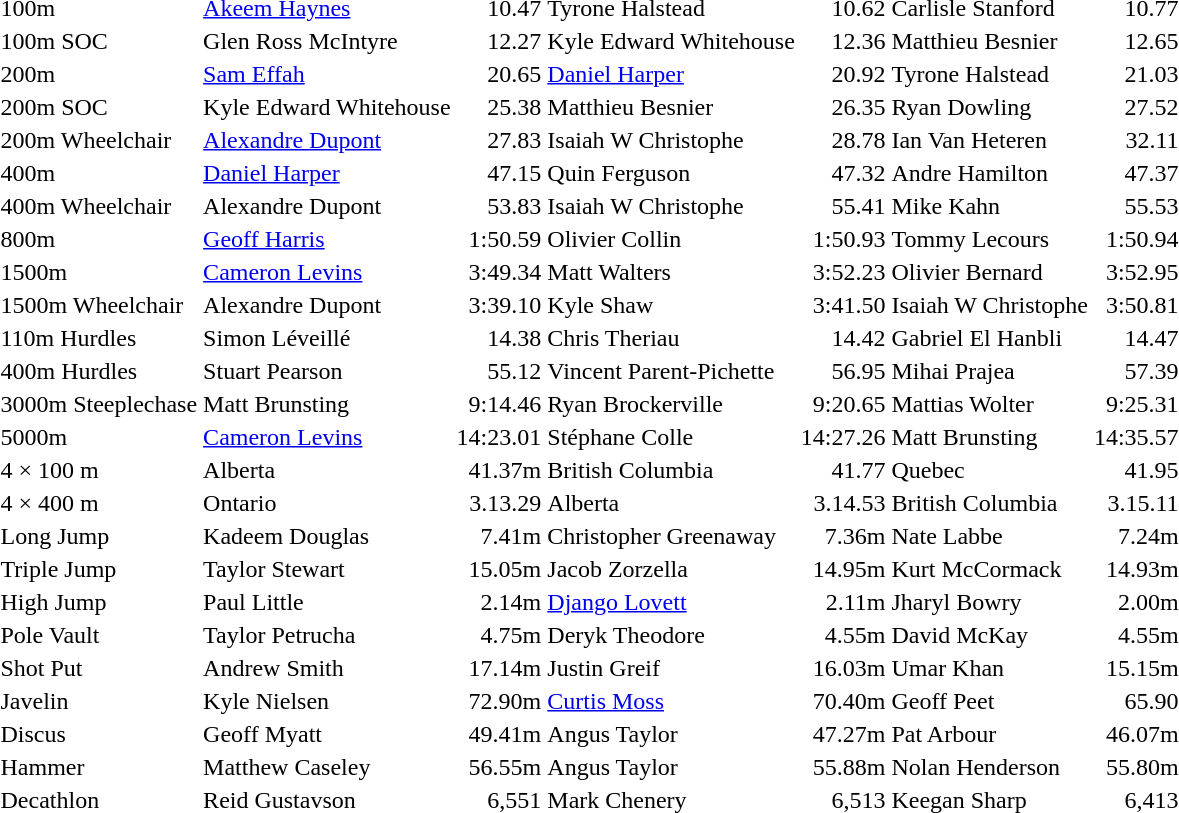<table>
<tr>
<td>100m</td>
<td> <a href='#'>Akeem Haynes</a></td>
<td align="right">10.47</td>
<td> Tyrone Halstead</td>
<td align="right">10.62</td>
<td> Carlisle Stanford</td>
<td align="right">10.77</td>
</tr>
<tr>
<td>100m SOC</td>
<td> Glen Ross McIntyre</td>
<td align="right">12.27</td>
<td> Kyle Edward Whitehouse</td>
<td align="right">12.36</td>
<td> Matthieu Besnier</td>
<td align="right">12.65</td>
</tr>
<tr>
<td>200m</td>
<td> <a href='#'>Sam Effah</a></td>
<td align="right">20.65</td>
<td> <a href='#'>Daniel Harper</a></td>
<td align="right">20.92</td>
<td> Tyrone Halstead</td>
<td align="right">21.03</td>
</tr>
<tr>
<td>200m SOC</td>
<td> Kyle Edward Whitehouse</td>
<td align="right">25.38</td>
<td> Matthieu Besnier</td>
<td align="right">26.35</td>
<td> Ryan Dowling</td>
<td align="right">27.52</td>
</tr>
<tr>
<td>200m Wheelchair</td>
<td> <a href='#'>Alexandre Dupont</a></td>
<td align="right">27.83</td>
<td> Isaiah W Christophe</td>
<td align="right">28.78</td>
<td> Ian Van Heteren</td>
<td align="right">32.11</td>
</tr>
<tr>
<td>400m</td>
<td> <a href='#'>Daniel Harper</a></td>
<td align="right">47.15</td>
<td> Quin Ferguson</td>
<td align="right">47.32</td>
<td> Andre Hamilton</td>
<td align="right">47.37</td>
</tr>
<tr>
<td>400m Wheelchair</td>
<td> Alexandre Dupont</td>
<td align="right">53.83</td>
<td> Isaiah W Christophe</td>
<td align="right">55.41</td>
<td> Mike Kahn</td>
<td align="right">55.53</td>
</tr>
<tr>
<td>800m</td>
<td> <a href='#'>Geoff Harris</a></td>
<td align="right">1:50.59</td>
<td> Olivier Collin</td>
<td align="right">1:50.93</td>
<td> Tommy Lecours</td>
<td align="right">1:50.94</td>
</tr>
<tr>
<td>1500m</td>
<td> <a href='#'>Cameron Levins</a></td>
<td align="right">3:49.34</td>
<td> Matt Walters</td>
<td align="right">3:52.23</td>
<td> Olivier Bernard</td>
<td align="right">3:52.95</td>
</tr>
<tr>
<td>1500m Wheelchair</td>
<td> Alexandre Dupont</td>
<td align="right">3:39.10</td>
<td> Kyle Shaw</td>
<td align="right">3:41.50</td>
<td> Isaiah W Christophe</td>
<td align="right">3:50.81</td>
</tr>
<tr>
<td>110m Hurdles</td>
<td> Simon Léveillé</td>
<td align="right">14.38</td>
<td> Chris Theriau</td>
<td align="right">14.42</td>
<td> Gabriel El Hanbli</td>
<td align="right">14.47</td>
</tr>
<tr>
<td>400m Hurdles</td>
<td> Stuart Pearson</td>
<td align="right">55.12</td>
<td> Vincent Parent-Pichette</td>
<td align="right">56.95</td>
<td> Mihai Prajea</td>
<td align="right">57.39</td>
</tr>
<tr>
<td>3000m Steeplechase</td>
<td> Matt Brunsting</td>
<td align="right">9:14.46</td>
<td> Ryan Brockerville</td>
<td align="right">9:20.65</td>
<td> Mattias Wolter</td>
<td align="right">9:25.31</td>
</tr>
<tr>
<td>5000m</td>
<td> <a href='#'>Cameron Levins</a></td>
<td align="right">14:23.01</td>
<td> Stéphane Colle</td>
<td align="right">14:27.26</td>
<td> Matt Brunsting</td>
<td align="right">14:35.57</td>
</tr>
<tr>
<td>4 × 100 m</td>
<td> Alberta</td>
<td align="right">41.37m</td>
<td> British Columbia</td>
<td align="right">41.77</td>
<td> Quebec</td>
<td align="right">41.95</td>
</tr>
<tr>
<td>4 × 400 m</td>
<td> Ontario</td>
<td align="right">3.13.29</td>
<td> Alberta</td>
<td align="right">3.14.53</td>
<td> British Columbia</td>
<td align="right">3.15.11</td>
</tr>
<tr>
<td>Long Jump</td>
<td> Kadeem Douglas</td>
<td align="right">7.41m</td>
<td> Christopher Greenaway</td>
<td align="right">7.36m</td>
<td> Nate Labbe</td>
<td align="right">7.24m</td>
</tr>
<tr>
<td>Triple Jump</td>
<td> Taylor Stewart</td>
<td align="right">15.05m</td>
<td> Jacob Zorzella</td>
<td align="right">14.95m</td>
<td> Kurt McCormack</td>
<td align="right">14.93m</td>
</tr>
<tr>
<td>High Jump</td>
<td> Paul Little</td>
<td align="right">2.14m</td>
<td> <a href='#'>Django Lovett</a></td>
<td align="right">2.11m</td>
<td> Jharyl Bowry</td>
<td align="right">2.00m</td>
</tr>
<tr>
<td>Pole Vault</td>
<td> Taylor Petrucha</td>
<td align="right">4.75m</td>
<td> Deryk Theodore</td>
<td align="right">4.55m</td>
<td> David McKay</td>
<td align="right">4.55m</td>
</tr>
<tr>
<td>Shot Put</td>
<td> Andrew Smith</td>
<td align="right">17.14m</td>
<td> Justin Greif</td>
<td align="right">16.03m</td>
<td> Umar Khan</td>
<td align="right">15.15m</td>
</tr>
<tr>
<td>Javelin</td>
<td> Kyle Nielsen</td>
<td align="right">72.90m</td>
<td> <a href='#'>Curtis Moss</a></td>
<td align="right">70.40m</td>
<td> Geoff Peet</td>
<td align="right">65.90</td>
</tr>
<tr>
<td>Discus</td>
<td> Geoff Myatt</td>
<td align="right">49.41m</td>
<td> Angus Taylor</td>
<td align="right">47.27m</td>
<td> Pat Arbour</td>
<td align="right">46.07m</td>
</tr>
<tr>
<td>Hammer</td>
<td> Matthew Caseley</td>
<td align="right">56.55m</td>
<td> Angus Taylor</td>
<td align="right">55.88m</td>
<td> Nolan Henderson</td>
<td align="right">55.80m</td>
</tr>
<tr>
<td>Decathlon</td>
<td> Reid Gustavson</td>
<td align="right">6,551</td>
<td> Mark Chenery</td>
<td align="right">6,513</td>
<td> Keegan Sharp</td>
<td align="right">6,413</td>
</tr>
</table>
